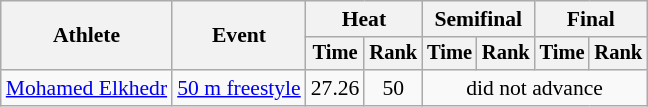<table class=wikitable style="font-size:90%">
<tr>
<th rowspan="2">Athlete</th>
<th rowspan="2">Event</th>
<th colspan="2">Heat</th>
<th colspan="2">Semifinal</th>
<th colspan="2">Final</th>
</tr>
<tr style="font-size:95%">
<th>Time</th>
<th>Rank</th>
<th>Time</th>
<th>Rank</th>
<th>Time</th>
<th>Rank</th>
</tr>
<tr align=center>
<td align=left><a href='#'>Mohamed Elkhedr</a></td>
<td align=left><a href='#'>50 m freestyle</a></td>
<td>27.26</td>
<td>50</td>
<td colspan=4>did not advance</td>
</tr>
</table>
